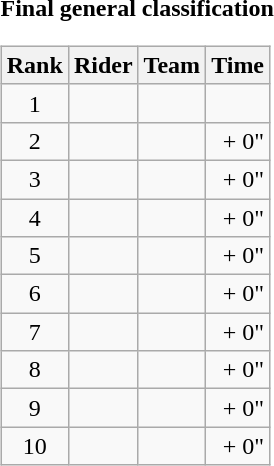<table>
<tr>
<td><strong>Final general classification</strong><br><table class="wikitable">
<tr>
<th scope="col">Rank</th>
<th scope="col">Rider</th>
<th scope="col">Team</th>
<th scope="col">Time</th>
</tr>
<tr>
<td style="text-align:center;">1</td>
<td></td>
<td></td>
<td style="text-align:right;"></td>
</tr>
<tr>
<td style="text-align:center;">2</td>
<td></td>
<td></td>
<td style="text-align:right;">+ 0"</td>
</tr>
<tr>
<td style="text-align:center;">3</td>
<td></td>
<td></td>
<td style="text-align:right;">+ 0"</td>
</tr>
<tr>
<td style="text-align:center;">4</td>
<td></td>
<td></td>
<td style="text-align:right;">+ 0"</td>
</tr>
<tr>
<td style="text-align:center;">5</td>
<td></td>
<td></td>
<td style="text-align:right;">+ 0"</td>
</tr>
<tr>
<td style="text-align:center;">6</td>
<td></td>
<td></td>
<td style="text-align:right;">+ 0"</td>
</tr>
<tr>
<td style="text-align:center;">7</td>
<td></td>
<td></td>
<td style="text-align:right;">+ 0"</td>
</tr>
<tr>
<td style="text-align:center;">8</td>
<td></td>
<td></td>
<td style="text-align:right;">+ 0"</td>
</tr>
<tr>
<td style="text-align:center;">9</td>
<td></td>
<td></td>
<td style="text-align:right;">+ 0"</td>
</tr>
<tr>
<td style="text-align:center;">10</td>
<td></td>
<td></td>
<td style="text-align:right;">+ 0"</td>
</tr>
</table>
</td>
</tr>
</table>
